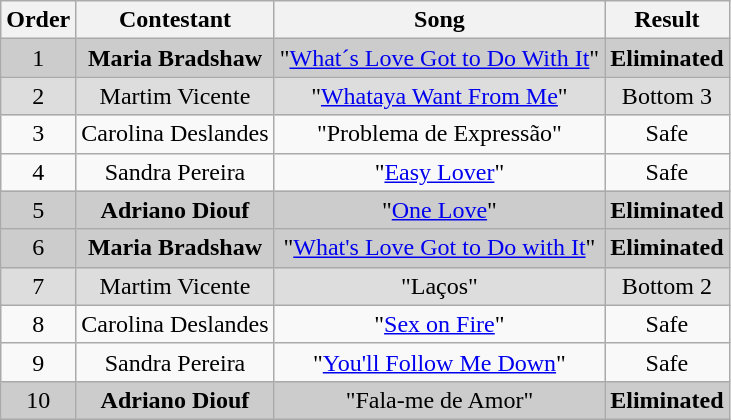<table class="wikitable plainrowheaders" style="text-align:center;">
<tr>
<th>Order</th>
<th>Contestant</th>
<th>Song</th>
<th>Result</th>
</tr>
<tr style="background:#ccc;">
<td>1</td>
<td><strong>Maria Bradshaw</strong></td>
<td>"<a href='#'>What´s Love Got to Do With It</a>"</td>
<td><strong>Eliminated</strong></td>
</tr>
<tr style="background:#ddd;">
<td>2</td>
<td>Martim Vicente</td>
<td>"<a href='#'>Whataya Want From Me</a>"</td>
<td>Bottom 3</td>
</tr>
<tr>
<td>3</td>
<td>Carolina Deslandes</td>
<td>"Problema de Expressão"</td>
<td>Safe</td>
</tr>
<tr>
<td>4</td>
<td>Sandra Pereira</td>
<td>"<a href='#'>Easy Lover</a>"</td>
<td>Safe</td>
</tr>
<tr style="background:#ccc;">
<td>5</td>
<td><strong>Adriano Diouf</strong></td>
<td>"<a href='#'>One Love</a>"</td>
<td><strong>Eliminated</strong></td>
</tr>
<tr style="background:#ccc;">
<td>6</td>
<td><strong>Maria Bradshaw</strong></td>
<td>"<a href='#'>What's Love Got to Do with It</a>"</td>
<td><strong>Eliminated</strong></td>
</tr>
<tr style="background:#ddd;">
<td>7</td>
<td>Martim Vicente</td>
<td>"Laços"</td>
<td>Bottom 2</td>
</tr>
<tr>
<td>8</td>
<td>Carolina Deslandes</td>
<td>"<a href='#'>Sex on Fire</a>"</td>
<td>Safe</td>
</tr>
<tr>
<td>9</td>
<td>Sandra Pereira</td>
<td>"<a href='#'>You'll Follow Me Down</a>"</td>
<td>Safe</td>
</tr>
<tr style="background:#ccc;">
<td>10</td>
<td><strong>Adriano Diouf</strong></td>
<td>"Fala-me de Amor"</td>
<td><strong>Eliminated</strong></td>
</tr>
</table>
